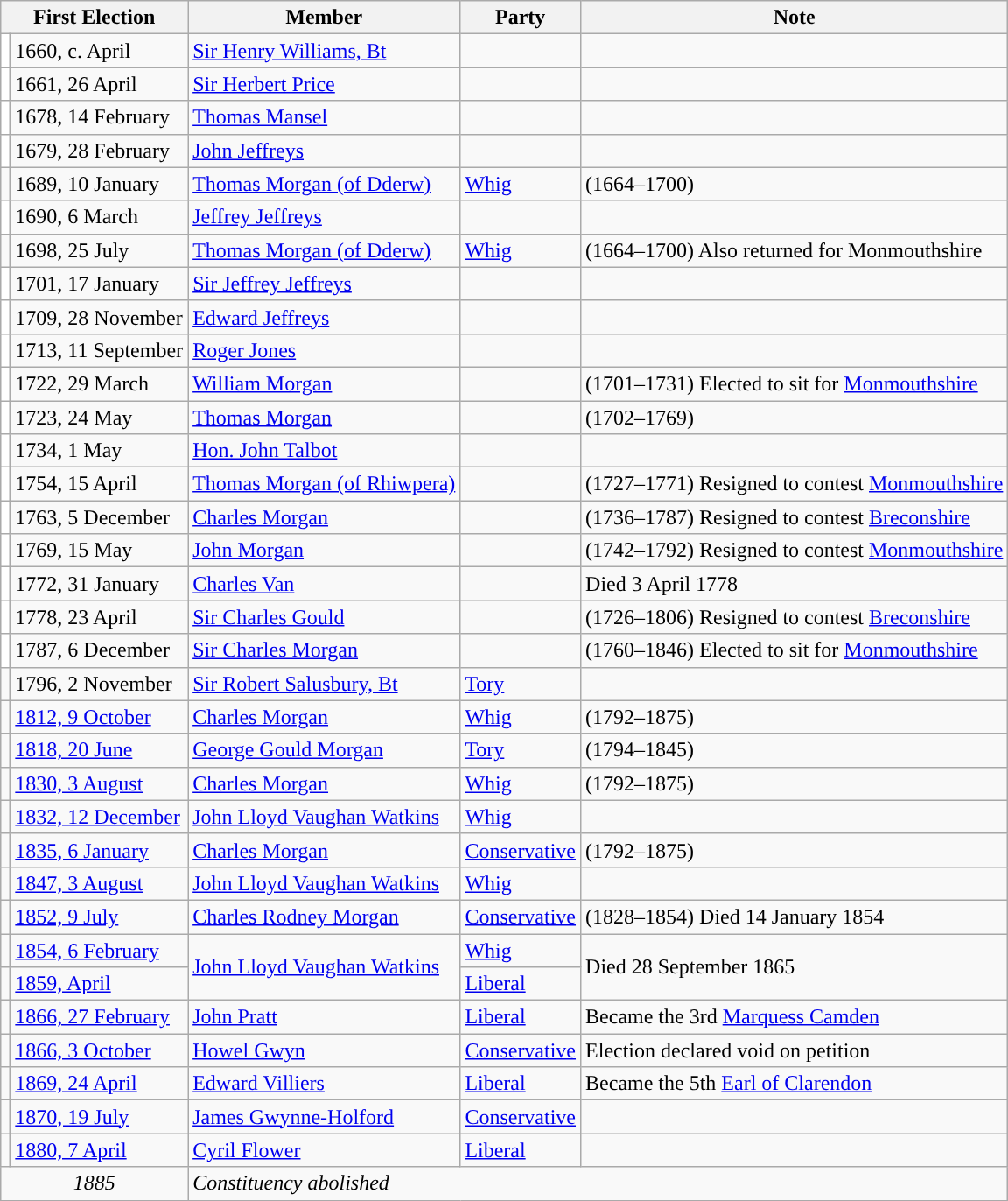<table class="wikitable">
<tr>
<th colspan="2">First Election</th>
<th>Member</th>
<th>Party</th>
<th>Note</th>
</tr>
<tr>
<td style="color:inherit;background-color: white"></td>
<td>1660, c. April</td>
<td><a href='#'>Sir Henry Williams, Bt</a></td>
<td></td>
<td></td>
</tr>
<tr>
<td style="color:inherit;background-color: white"></td>
<td>1661, 26 April</td>
<td><a href='#'>Sir Herbert Price</a></td>
<td></td>
<td></td>
</tr>
<tr>
<td style="color:inherit;background-color: white"></td>
<td>1678, 14 February</td>
<td><a href='#'>Thomas Mansel</a></td>
<td></td>
<td></td>
</tr>
<tr>
<td style="color:inherit;background-color: white"></td>
<td>1679, 28 February</td>
<td><a href='#'>John Jeffreys</a></td>
<td></td>
<td></td>
</tr>
<tr>
<td style="color:inherit;background-color: "></td>
<td>1689, 10 January</td>
<td><a href='#'>Thomas Morgan (of Dderw)</a></td>
<td><a href='#'>Whig</a></td>
<td>(1664–1700)</td>
</tr>
<tr>
<td style="color:inherit;background-color: white"></td>
<td>1690, 6 March</td>
<td><a href='#'>Jeffrey Jeffreys</a></td>
<td></td>
<td></td>
</tr>
<tr>
<td style="color:inherit;background-color: "></td>
<td>1698, 25 July</td>
<td><a href='#'>Thomas Morgan (of Dderw)</a></td>
<td><a href='#'>Whig</a></td>
<td>(1664–1700) Also returned for Monmouthshire </td>
</tr>
<tr>
<td style="color:inherit;background-color: white"></td>
<td>1701, 17 January</td>
<td><a href='#'>Sir Jeffrey Jeffreys</a></td>
<td></td>
<td></td>
</tr>
<tr>
<td style="color:inherit;background-color: white"></td>
<td>1709, 28 November</td>
<td><a href='#'>Edward Jeffreys</a></td>
<td></td>
<td></td>
</tr>
<tr>
<td style="color:inherit;background-color: white"></td>
<td>1713, 11 September</td>
<td><a href='#'>Roger Jones</a></td>
<td></td>
<td></td>
</tr>
<tr>
<td style="color:inherit;background-color: white"></td>
<td>1722, 29 March</td>
<td><a href='#'>William Morgan</a></td>
<td></td>
<td>(1701–1731) Elected to sit for <a href='#'>Monmouthshire</a></td>
</tr>
<tr>
<td style="color:inherit;background-color: white"></td>
<td>1723, 24 May</td>
<td><a href='#'>Thomas Morgan</a></td>
<td></td>
<td>(1702–1769)</td>
</tr>
<tr>
<td style="color:inherit;background-color: white"></td>
<td>1734, 1 May</td>
<td><a href='#'>Hon. John Talbot</a></td>
<td></td>
<td></td>
</tr>
<tr>
<td style="color:inherit;background-color: white"></td>
<td>1754, 15 April</td>
<td><a href='#'>Thomas Morgan (of Rhiwpera)</a></td>
<td></td>
<td>(1727–1771) Resigned to contest <a href='#'>Monmouthshire</a></td>
</tr>
<tr>
<td style="color:inherit;background-color: white"></td>
<td>1763, 5 December</td>
<td><a href='#'>Charles Morgan</a></td>
<td></td>
<td>(1736–1787) Resigned to contest <a href='#'>Breconshire</a></td>
</tr>
<tr>
<td style="color:inherit;background-color: white"></td>
<td>1769, 15 May</td>
<td><a href='#'>John Morgan</a></td>
<td></td>
<td>(1742–1792) Resigned to contest <a href='#'>Monmouthshire</a></td>
</tr>
<tr>
<td style="color:inherit;background-color: white"></td>
<td>1772, 31 January</td>
<td><a href='#'>Charles Van</a></td>
<td></td>
<td> Died 3 April 1778</td>
</tr>
<tr>
<td style="color:inherit;background-color: white"></td>
<td>1778, 23 April</td>
<td><a href='#'>Sir Charles Gould</a></td>
<td></td>
<td>(1726–1806) Resigned to contest <a href='#'>Breconshire</a></td>
</tr>
<tr>
<td style="color:inherit;background-color: white"></td>
<td>1787, 6 December</td>
<td><a href='#'>Sir Charles Morgan</a></td>
<td></td>
<td>(1760–1846) Elected to sit for <a href='#'>Monmouthshire</a></td>
</tr>
<tr>
<td style="color:inherit;background-color: "></td>
<td>1796, 2 November</td>
<td><a href='#'>Sir Robert Salusbury, Bt</a></td>
<td><a href='#'>Tory</a></td>
<td></td>
</tr>
<tr>
<td style="color:inherit;background-color: "></td>
<td><a href='#'>1812, 9 October</a></td>
<td><a href='#'>Charles Morgan</a></td>
<td><a href='#'>Whig</a></td>
<td>(1792–1875)</td>
</tr>
<tr>
<td style="color:inherit;background-color: "></td>
<td><a href='#'>1818, 20 June</a></td>
<td><a href='#'>George Gould Morgan</a></td>
<td><a href='#'>Tory</a></td>
<td>(1794–1845)</td>
</tr>
<tr>
<td style="color:inherit;background-color: "></td>
<td><a href='#'>1830, 3 August</a></td>
<td><a href='#'>Charles Morgan</a></td>
<td><a href='#'>Whig</a></td>
<td>(1792–1875)</td>
</tr>
<tr>
<td style="color:inherit;background-color: "></td>
<td><a href='#'>1832, 12 December</a></td>
<td><a href='#'>John Lloyd Vaughan Watkins</a></td>
<td><a href='#'>Whig</a></td>
<td></td>
</tr>
<tr>
<td style="color:inherit;background-color: "></td>
<td><a href='#'>1835, 6 January</a></td>
<td><a href='#'>Charles Morgan</a></td>
<td><a href='#'>Conservative</a></td>
<td>(1792–1875)</td>
</tr>
<tr>
<td style="color:inherit;background-color: "></td>
<td><a href='#'>1847, 3 August</a></td>
<td><a href='#'>John Lloyd Vaughan Watkins</a></td>
<td><a href='#'>Whig</a></td>
<td></td>
</tr>
<tr>
<td style="color:inherit;background-color: "></td>
<td><a href='#'>1852, 9 July</a></td>
<td><a href='#'>Charles Rodney Morgan</a></td>
<td><a href='#'>Conservative</a></td>
<td>(1828–1854) Died 14 January 1854</td>
</tr>
<tr>
<td style="color:inherit;background-color: "></td>
<td><a href='#'>1854, 6 February</a></td>
<td rowspan="2"><a href='#'>John Lloyd Vaughan Watkins</a></td>
<td><a href='#'>Whig</a></td>
<td rowspan="2"> Died 28 September 1865</td>
</tr>
<tr>
<td style="color:inherit;background-color: "></td>
<td><a href='#'>1859, April</a></td>
<td><a href='#'>Liberal</a></td>
</tr>
<tr>
<td style="color:inherit;background-color: "></td>
<td><a href='#'>1866, 27 February</a></td>
<td><a href='#'>John Pratt</a></td>
<td><a href='#'>Liberal</a></td>
<td>Became the 3rd <a href='#'>Marquess Camden</a></td>
</tr>
<tr>
<td style="color:inherit;background-color: "></td>
<td><a href='#'>1866, 3 October</a></td>
<td><a href='#'>Howel Gwyn</a></td>
<td><a href='#'>Conservative</a></td>
<td> Election declared void on petition</td>
</tr>
<tr>
<td style="color:inherit;background-color: "></td>
<td><a href='#'>1869, 24 April</a></td>
<td><a href='#'>Edward Villiers</a></td>
<td><a href='#'>Liberal</a></td>
<td>Became the 5th <a href='#'>Earl of Clarendon</a></td>
</tr>
<tr>
<td style="color:inherit;background-color: "></td>
<td><a href='#'>1870, 19 July</a></td>
<td><a href='#'>James Gwynne-Holford</a></td>
<td><a href='#'>Conservative</a></td>
<td></td>
</tr>
<tr>
<td style="color:inherit;background-color: "></td>
<td><a href='#'>1880, 7 April</a></td>
<td><a href='#'>Cyril Flower</a></td>
<td><a href='#'>Liberal</a></td>
<td></td>
</tr>
<tr>
<td colspan="2" align="center"><em>1885</em></td>
<td colspan="3"><em>Constituency abolished</em></td>
</tr>
</table>
